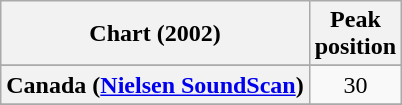<table class="wikitable sortable plainrowheaders" style="text-align:center">
<tr>
<th>Chart (2002)</th>
<th>Peak<br>position</th>
</tr>
<tr>
</tr>
<tr>
</tr>
<tr>
<th scope="row">Canada (<a href='#'>Nielsen SoundScan</a>)</th>
<td>30</td>
</tr>
<tr>
</tr>
<tr>
</tr>
<tr>
</tr>
<tr>
</tr>
<tr>
</tr>
<tr>
</tr>
<tr>
</tr>
<tr>
</tr>
<tr>
</tr>
</table>
